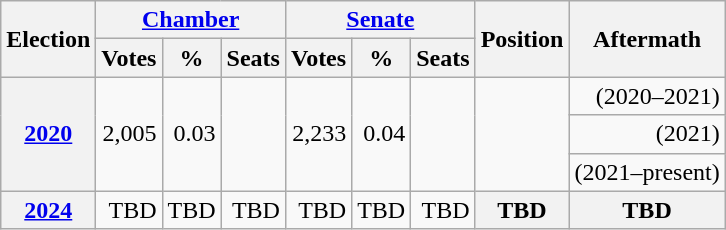<table class="wikitable" style="text-align: right;">
<tr>
<th rowspan="2">Election</th>
<th colspan="3"><a href='#'>Chamber</a></th>
<th colspan="3"><a href='#'>Senate</a></th>
<th rowspan="2">Position</th>
<th rowspan="2">Aftermath</th>
</tr>
<tr>
<th>Votes</th>
<th>%</th>
<th>Seats</th>
<th>Votes</th>
<th>%</th>
<th>Seats</th>
</tr>
<tr>
<th rowspan=3><a href='#'>2020</a></th>
<td rowspan=3>2,005</td>
<td rowspan=3>0.03</td>
<td rowspan=3></td>
<td rowspan=3>2,233</td>
<td rowspan=3>0.04</td>
<td rowspan=3></td>
<td rowspan=3; style="text-align: center;"></td>
<td> (2020–2021)</td>
</tr>
<tr>
<td> (2021)</td>
</tr>
<tr>
<td> (2021–present)</td>
</tr>
<tr>
<th><a href='#'>2024</a></th>
<td>TBD</td>
<td>TBD</td>
<td>TBD</td>
<td>TBD</td>
<td>TBD</td>
<td>TBD</td>
<th>TBD</th>
<th>TBD</th>
</tr>
</table>
